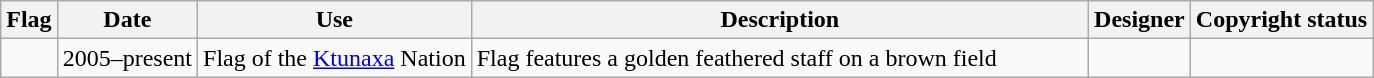<table class="wikitable">
<tr>
<th scope="col">Flag</th>
<th scope="col">Date</th>
<th scope="col">Use</th>
<th scope="col" style="width: 45%;">Description</th>
<th scope="col">Designer</th>
<th scope="col">Copyright status</th>
</tr>
<tr>
<td></td>
<td>2005–present</td>
<td>Flag of the <a href='#'>Ktunaxa</a> Nation</td>
<td>Flag features a golden feathered staff on a brown field</td>
<td></td>
<td></td>
</tr>
</table>
